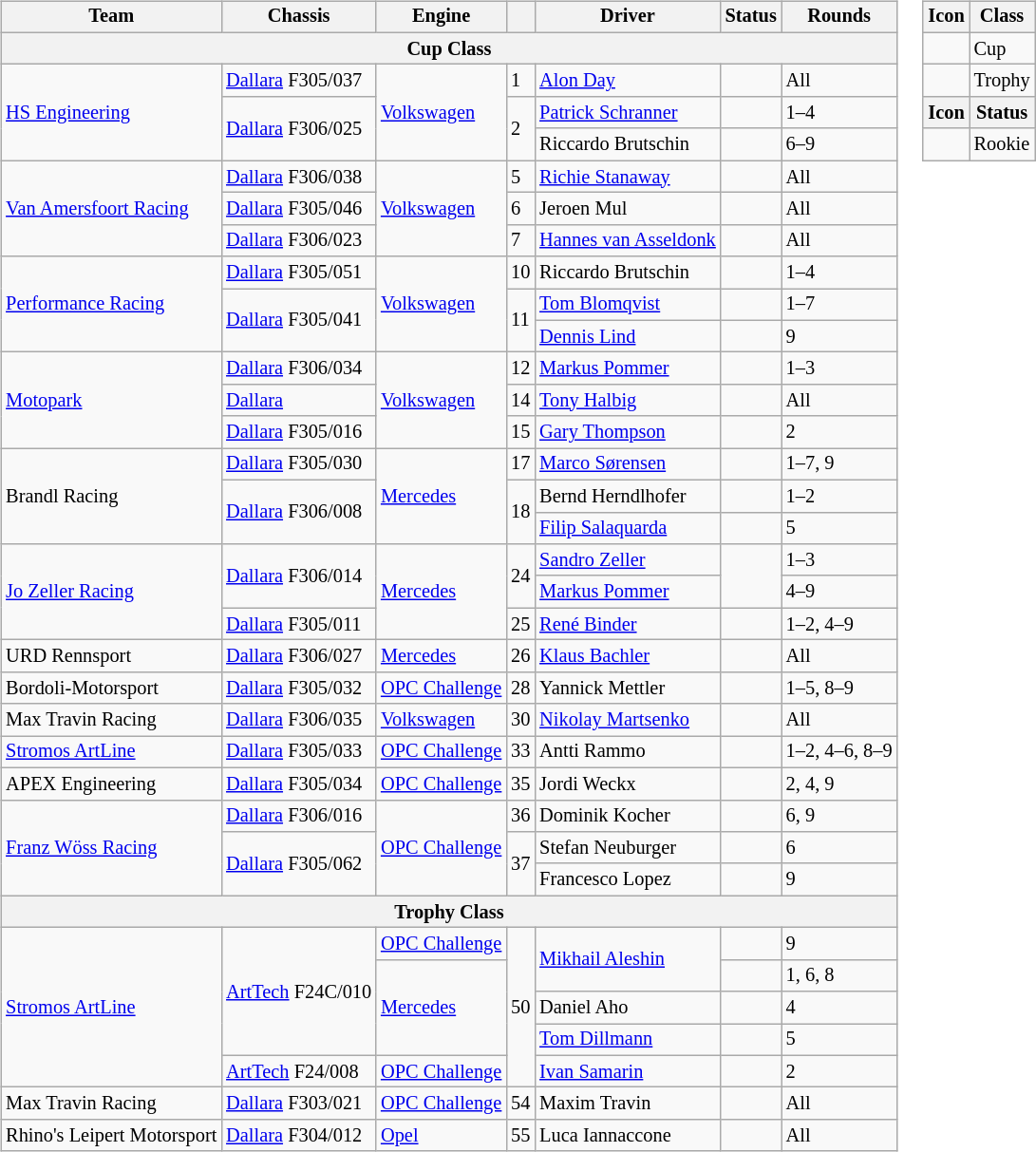<table>
<tr>
<td><br><table class="wikitable" style="font-size: 85%">
<tr>
<th>Team</th>
<th>Chassis</th>
<th>Engine</th>
<th></th>
<th>Driver</th>
<th>Status</th>
<th>Rounds</th>
</tr>
<tr>
<th colspan=8>Cup Class</th>
</tr>
<tr>
<td rowspan=3> <a href='#'>HS Engineering</a></td>
<td><a href='#'>Dallara</a> F305/037</td>
<td rowspan=3><a href='#'>Volkswagen</a></td>
<td>1</td>
<td> <a href='#'>Alon Day</a></td>
<td></td>
<td>All</td>
</tr>
<tr>
<td rowspan=2><a href='#'>Dallara</a> F306/025</td>
<td rowspan=2>2</td>
<td> <a href='#'>Patrick Schranner</a></td>
<td align=center></td>
<td>1–4</td>
</tr>
<tr>
<td> Riccardo Brutschin</td>
<td></td>
<td>6–9</td>
</tr>
<tr>
<td rowspan=3> <a href='#'>Van Amersfoort Racing</a></td>
<td><a href='#'>Dallara</a> F306/038</td>
<td rowspan=3><a href='#'>Volkswagen</a></td>
<td>5</td>
<td> <a href='#'>Richie Stanaway</a></td>
<td align=center></td>
<td>All</td>
</tr>
<tr>
<td><a href='#'>Dallara</a> F305/046</td>
<td>6</td>
<td> Jeroen Mul</td>
<td align=center></td>
<td>All</td>
</tr>
<tr>
<td><a href='#'>Dallara</a> F306/023</td>
<td>7</td>
<td> <a href='#'>Hannes van Asseldonk</a></td>
<td align=center></td>
<td>All</td>
</tr>
<tr>
<td rowspan=3> <a href='#'>Performance Racing</a></td>
<td><a href='#'>Dallara</a> F305/051</td>
<td rowspan=3><a href='#'>Volkswagen</a></td>
<td>10</td>
<td> Riccardo Brutschin</td>
<td></td>
<td>1–4</td>
</tr>
<tr>
<td rowspan=2><a href='#'>Dallara</a> F305/041</td>
<td rowspan=2>11</td>
<td> <a href='#'>Tom Blomqvist</a></td>
<td align=center></td>
<td>1–7</td>
</tr>
<tr>
<td> <a href='#'>Dennis Lind</a></td>
<td align=center></td>
<td>9</td>
</tr>
<tr>
<td rowspan=3> <a href='#'>Motopark</a></td>
<td><a href='#'>Dallara</a> F306/034</td>
<td rowspan=3><a href='#'>Volkswagen</a></td>
<td>12</td>
<td> <a href='#'>Markus Pommer</a></td>
<td align=center></td>
<td>1–3</td>
</tr>
<tr>
<td><a href='#'>Dallara</a> </td>
<td>14</td>
<td> <a href='#'>Tony Halbig</a></td>
<td align=center></td>
<td>All</td>
</tr>
<tr>
<td><a href='#'>Dallara</a> F305/016</td>
<td>15</td>
<td> <a href='#'>Gary Thompson</a></td>
<td></td>
<td>2</td>
</tr>
<tr>
<td rowspan=3> Brandl Racing</td>
<td><a href='#'>Dallara</a> F305/030</td>
<td rowspan=3><a href='#'>Mercedes</a></td>
<td>17</td>
<td> <a href='#'>Marco Sørensen</a></td>
<td></td>
<td>1–7, 9</td>
</tr>
<tr>
<td rowspan=2><a href='#'>Dallara</a> F306/008</td>
<td rowspan=2>18</td>
<td> Bernd Herndlhofer</td>
<td></td>
<td>1–2</td>
</tr>
<tr>
<td> <a href='#'>Filip Salaquarda</a></td>
<td></td>
<td>5</td>
</tr>
<tr>
<td rowspan=3> <a href='#'>Jo Zeller Racing</a></td>
<td rowspan=2><a href='#'>Dallara</a> F306/014</td>
<td rowspan=3><a href='#'>Mercedes</a></td>
<td rowspan=2>24</td>
<td> <a href='#'>Sandro Zeller</a></td>
<td rowspan=2></td>
<td>1–3</td>
</tr>
<tr>
<td> <a href='#'>Markus Pommer</a></td>
<td>4–9</td>
</tr>
<tr>
<td><a href='#'>Dallara</a> F305/011</td>
<td>25</td>
<td> <a href='#'>René Binder</a></td>
<td></td>
<td>1–2, 4–9</td>
</tr>
<tr>
<td> URD Rennsport</td>
<td><a href='#'>Dallara</a> F306/027</td>
<td><a href='#'>Mercedes</a></td>
<td>26</td>
<td> <a href='#'>Klaus Bachler</a></td>
<td align=center></td>
<td>All</td>
</tr>
<tr>
<td> Bordoli-Motorsport</td>
<td><a href='#'>Dallara</a> F305/032</td>
<td><a href='#'>OPC Challenge</a></td>
<td>28</td>
<td> Yannick Mettler</td>
<td align=center></td>
<td>1–5, 8–9</td>
</tr>
<tr>
<td> Max Travin Racing</td>
<td><a href='#'>Dallara</a> F306/035</td>
<td><a href='#'>Volkswagen</a></td>
<td>30</td>
<td> <a href='#'>Nikolay Martsenko</a></td>
<td></td>
<td>All</td>
</tr>
<tr>
<td> <a href='#'>Stromos ArtLine</a></td>
<td><a href='#'>Dallara</a> F305/033</td>
<td><a href='#'>OPC Challenge</a></td>
<td>33</td>
<td> Antti Rammo</td>
<td></td>
<td>1–2, 4–6, 8–9</td>
</tr>
<tr>
<td> APEX Engineering</td>
<td><a href='#'>Dallara</a> F305/034</td>
<td><a href='#'>OPC Challenge</a></td>
<td>35</td>
<td> Jordi Weckx</td>
<td></td>
<td>2, 4, 9</td>
</tr>
<tr>
<td rowspan=3> <a href='#'>Franz Wöss Racing</a></td>
<td><a href='#'>Dallara</a> F306/016</td>
<td rowspan=3><a href='#'>OPC Challenge</a></td>
<td>36</td>
<td> Dominik Kocher</td>
<td align=center></td>
<td>6, 9</td>
</tr>
<tr>
<td rowspan=2><a href='#'>Dallara</a> F305/062</td>
<td rowspan=2>37</td>
<td> Stefan Neuburger</td>
<td></td>
<td>6</td>
</tr>
<tr>
<td> Francesco Lopez</td>
<td></td>
<td>9</td>
</tr>
<tr>
<th colspan=8>Trophy Class</th>
</tr>
<tr>
<td rowspan=5> <a href='#'>Stromos ArtLine</a></td>
<td rowspan=4><a href='#'>ArtTech</a> F24C/010</td>
<td><a href='#'>OPC Challenge</a></td>
<td rowspan=5>50</td>
<td rowspan=2> <a href='#'>Mikhail Aleshin</a></td>
<td></td>
<td>9</td>
</tr>
<tr>
<td rowspan=3><a href='#'>Mercedes</a></td>
<td></td>
<td>1, 6, 8</td>
</tr>
<tr>
<td> Daniel Aho</td>
<td></td>
<td>4</td>
</tr>
<tr>
<td> <a href='#'>Tom Dillmann</a></td>
<td></td>
<td>5</td>
</tr>
<tr>
<td><a href='#'>ArtTech</a> F24/008</td>
<td><a href='#'>OPC Challenge</a></td>
<td> <a href='#'>Ivan Samarin</a></td>
<td></td>
<td>2</td>
</tr>
<tr>
<td> Max Travin Racing</td>
<td><a href='#'>Dallara</a> F303/021</td>
<td><a href='#'>OPC Challenge</a></td>
<td>54</td>
<td> Maxim Travin</td>
<td></td>
<td>All</td>
</tr>
<tr>
<td> Rhino's Leipert Motorsport</td>
<td><a href='#'>Dallara</a> F304/012</td>
<td><a href='#'>Opel</a></td>
<td>55</td>
<td> Luca Iannaccone</td>
<td></td>
<td>All</td>
</tr>
</table>
</td>
<td valign="top"><br><table class="wikitable" style="font-size: 85%">
<tr>
<th>Icon</th>
<th>Class</th>
</tr>
<tr>
<td align=center></td>
<td>Cup</td>
</tr>
<tr>
<td align=center></td>
<td>Trophy</td>
</tr>
<tr>
<th>Icon</th>
<th>Status</th>
</tr>
<tr>
<td align=center></td>
<td>Rookie</td>
</tr>
</table>
</td>
</tr>
</table>
